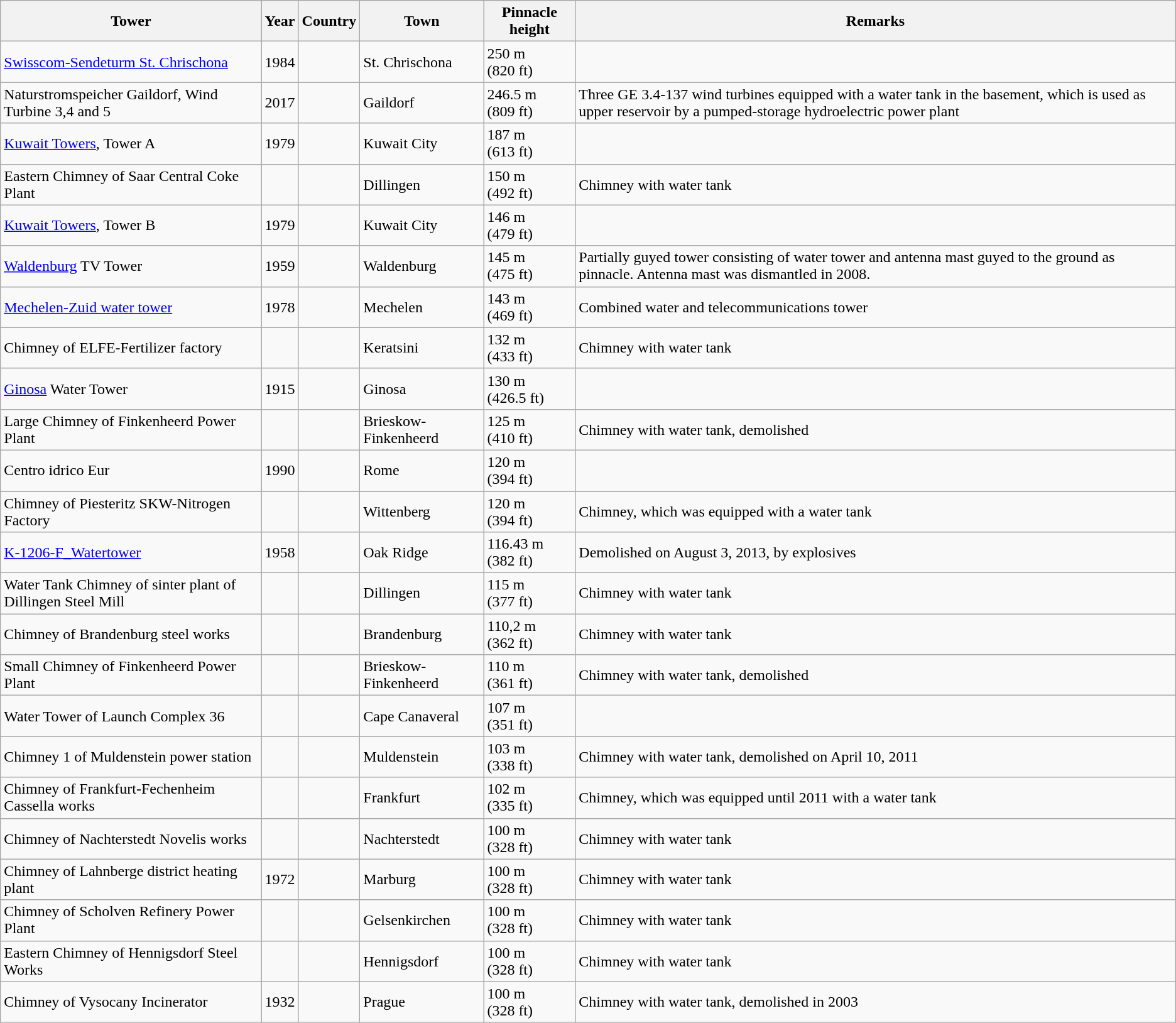<table class="wikitable sortable">
<tr>
<th>Tower</th>
<th>Year</th>
<th>Country</th>
<th>Town</th>
<th>Pinnacle height</th>
<th>Remarks</th>
</tr>
<tr>
<td><a href='#'>Swisscom-Sendeturm St.&nbsp;Chrischona</a></td>
<td>1984</td>
<td></td>
<td>St. Chrischona</td>
<td>250 m (820 ft)</td>
<td></td>
</tr>
<tr>
<td>Naturstromspeicher Gaildorf, Wind Turbine 3,4 and 5</td>
<td>2017</td>
<td></td>
<td>Gaildorf</td>
<td>246.5 m (809 ft)</td>
<td>Three GE 3.4-137 wind turbines equipped with a water tank in the basement, which is used as upper reservoir by a pumped-storage hydroelectric power plant</td>
</tr>
<tr>
<td><a href='#'>Kuwait Towers</a>, Tower A</td>
<td>1979</td>
<td></td>
<td>Kuwait City</td>
<td>187 m (613 ft)</td>
<td></td>
</tr>
<tr>
<td>Eastern Chimney of Saar Central Coke Plant</td>
<td></td>
<td></td>
<td>Dillingen</td>
<td>150 m (492 ft)</td>
<td>Chimney with water tank</td>
</tr>
<tr>
<td><a href='#'>Kuwait Towers</a>, Tower B</td>
<td>1979</td>
<td></td>
<td>Kuwait City</td>
<td>146 m (479 ft)</td>
<td></td>
</tr>
<tr>
<td><a href='#'>Waldenburg</a> TV Tower</td>
<td>1959</td>
<td></td>
<td>Waldenburg</td>
<td>145 m (475 ft)</td>
<td>Partially guyed tower consisting of water tower and antenna mast guyed to the ground as pinnacle. Antenna mast was dismantled in 2008.</td>
</tr>
<tr>
<td><a href='#'>Mechelen-Zuid water tower</a></td>
<td>1978</td>
<td></td>
<td>Mechelen</td>
<td>143 m (469 ft)</td>
<td>Combined water and telecommunications tower</td>
</tr>
<tr>
<td>Chimney of ELFE-Fertilizer factory</td>
<td></td>
<td></td>
<td>Keratsini</td>
<td>132 m (433 ft)</td>
<td>Chimney with water tank</td>
</tr>
<tr>
<td><a href='#'>Ginosa</a> Water Tower</td>
<td>1915</td>
<td></td>
<td>Ginosa</td>
<td>130 m (426.5 ft)</td>
<td></td>
</tr>
<tr>
<td>Large Chimney of Finkenheerd Power Plant</td>
<td></td>
<td></td>
<td>Brieskow-Finkenheerd</td>
<td>125 m (410 ft)</td>
<td>Chimney with water tank, demolished</td>
</tr>
<tr>
<td>Centro idrico Eur</td>
<td>1990</td>
<td></td>
<td>Rome</td>
<td>120 m (394 ft)</td>
<td></td>
</tr>
<tr>
<td>Chimney of Piesteritz SKW-Nitrogen Factory</td>
<td></td>
<td></td>
<td>Wittenberg</td>
<td>120 m (394 ft)</td>
<td> Chimney, which was equipped with a water tank</td>
</tr>
<tr>
<td><a href='#'>K-1206-F_Watertower</a></td>
<td>1958</td>
<td></td>
<td>Oak Ridge</td>
<td>116.43 m (382 ft)</td>
<td>Demolished on August 3, 2013, by explosives</td>
</tr>
<tr>
<td>Water Tank Chimney of sinter plant of Dillingen Steel Mill</td>
<td></td>
<td></td>
<td>Dillingen</td>
<td>115 m (377 ft)</td>
<td>Chimney with water tank</td>
</tr>
<tr>
<td>Chimney of Brandenburg steel works</td>
<td></td>
<td></td>
<td>Brandenburg</td>
<td>110,2 m (362 ft)</td>
<td>Chimney with water tank</td>
</tr>
<tr>
<td>Small Chimney of Finkenheerd Power Plant</td>
<td></td>
<td></td>
<td>Brieskow-Finkenheerd</td>
<td>110 m (361 ft)</td>
<td>Chimney with water tank, demolished</td>
</tr>
<tr>
<td>Water Tower of Launch Complex 36</td>
<td></td>
<td></td>
<td>Cape Canaveral</td>
<td>107 m (351 ft)</td>
<td></td>
</tr>
<tr>
<td>Chimney 1 of Muldenstein power station</td>
<td></td>
<td></td>
<td>Muldenstein</td>
<td>103 m (338 ft)</td>
<td>Chimney with water tank, demolished on April 10, 2011</td>
</tr>
<tr>
<td>Chimney of Frankfurt-Fechenheim Cassella works</td>
<td></td>
<td></td>
<td>Frankfurt</td>
<td>102 m (335 ft)</td>
<td>Chimney, which was equipped until 2011 with a water tank</td>
</tr>
<tr>
<td>Chimney of Nachterstedt Novelis works</td>
<td></td>
<td></td>
<td>Nachterstedt</td>
<td>100 m (328 ft)</td>
<td> Chimney with water tank</td>
</tr>
<tr>
<td>Chimney of Lahnberge district heating plant</td>
<td>1972</td>
<td></td>
<td>Marburg</td>
<td>100 m (328 ft)</td>
<td>Chimney with water tank</td>
</tr>
<tr>
<td>Chimney of Scholven Refinery Power Plant</td>
<td></td>
<td></td>
<td>Gelsenkirchen</td>
<td>100 m (328 ft)</td>
<td>Chimney with water tank</td>
</tr>
<tr>
<td>Eastern Chimney of Hennigsdorf Steel Works</td>
<td></td>
<td></td>
<td>Hennigsdorf</td>
<td>100 m (328 ft)</td>
<td>Chimney with water tank</td>
</tr>
<tr>
<td>Chimney of Vysocany Incinerator</td>
<td>1932</td>
<td></td>
<td>Prague</td>
<td>100 m (328 ft)</td>
<td> Chimney with water tank, demolished in 2003</td>
</tr>
</table>
